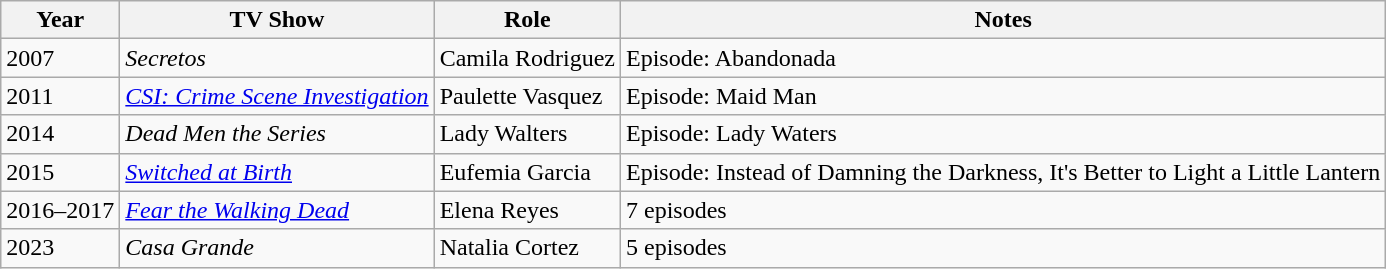<table class="wikitable">
<tr>
<th>Year</th>
<th>TV Show</th>
<th>Role</th>
<th>Notes</th>
</tr>
<tr>
<td>2007</td>
<td><em>Secretos</em></td>
<td>Camila Rodriguez</td>
<td>Episode: Abandonada</td>
</tr>
<tr>
<td>2011</td>
<td><em><a href='#'>CSI: Crime Scene Investigation</a></em></td>
<td>Paulette Vasquez</td>
<td>Episode: Maid Man</td>
</tr>
<tr>
<td>2014</td>
<td><em>Dead Men the Series</em></td>
<td>Lady Walters</td>
<td>Episode: Lady Waters</td>
</tr>
<tr>
<td>2015</td>
<td><em><a href='#'>Switched at Birth</a></em></td>
<td>Eufemia Garcia</td>
<td>Episode: Instead of Damning the Darkness, It's Better to Light a Little Lantern</td>
</tr>
<tr>
<td>2016–2017</td>
<td><em><a href='#'>Fear the Walking Dead</a></em></td>
<td>Elena Reyes</td>
<td>7 episodes</td>
</tr>
<tr>
<td>2023</td>
<td><em>Casa Grande</em></td>
<td>Natalia Cortez</td>
<td>5 episodes</td>
</tr>
</table>
